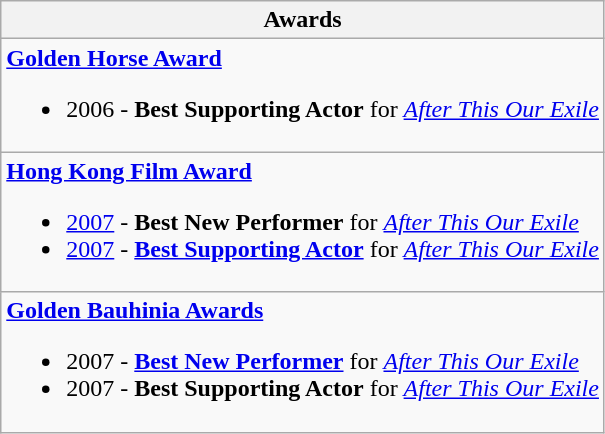<table class="wikitable">
<tr>
<th align="left">Awards</th>
</tr>
<tr>
<td align="left"><strong><a href='#'>Golden Horse Award</a></strong><br><ul><li>2006 - <strong>Best Supporting Actor</strong> for <em><a href='#'>After This Our Exile</a></em></li></ul></td>
</tr>
<tr>
<td align="left"><strong><a href='#'>Hong Kong Film Award</a></strong><br><ul><li><a href='#'>2007</a> - <strong>Best New Performer</strong> for <em><a href='#'>After This Our Exile</a></em></li><li><a href='#'>2007</a> - <strong><a href='#'>Best Supporting Actor</a></strong> for <em><a href='#'>After This Our Exile</a></em></li></ul></td>
</tr>
<tr>
<td align="left"><strong><a href='#'>Golden Bauhinia Awards</a></strong><br><ul><li>2007 - <strong><a href='#'>Best New Performer</a></strong> for <em><a href='#'>After This Our Exile</a></em></li><li>2007 - <strong>Best Supporting Actor</strong> for <em><a href='#'>After This Our Exile</a></em></li></ul></td>
</tr>
</table>
